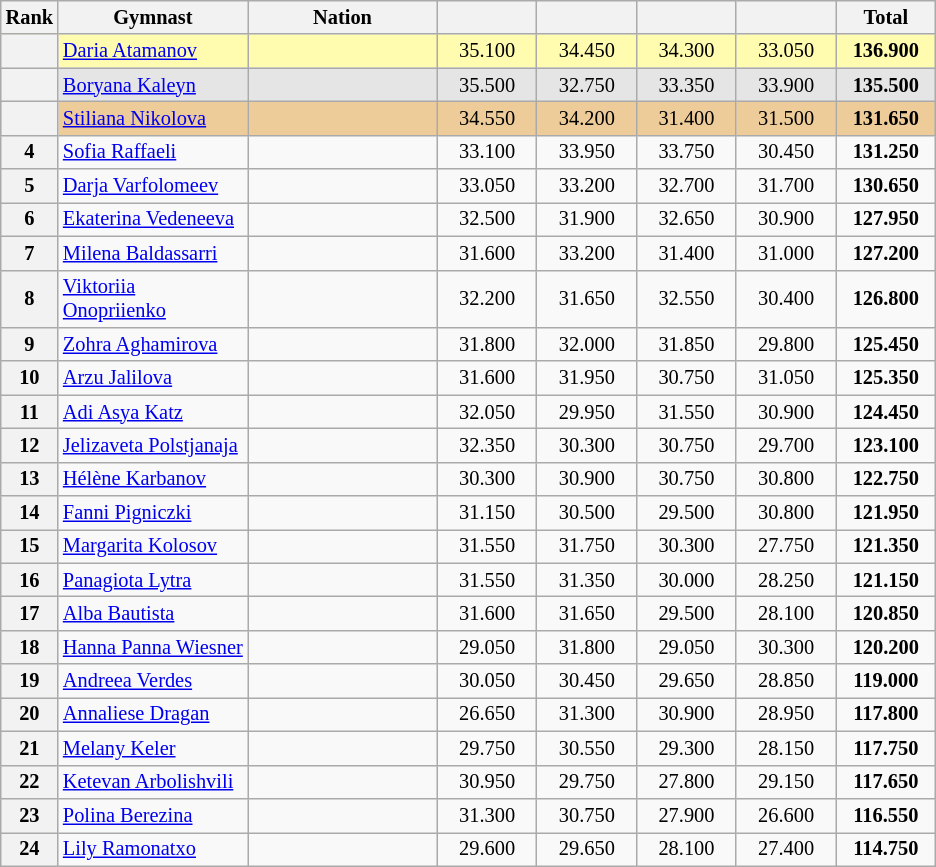<table class="wikitable sortable" style="text-align:center; font-size:85%">
<tr>
<th scope="col" style="width:20px;">Rank</th>
<th ! scope="col" style="width:120px;">Gymnast</th>
<th ! scope="col" style="width:120px;">Nation</th>
<th scope="col" style="width:60px;" !></th>
<th scope="col" style="width:60px;" !></th>
<th scope="col" style="width:60px;" !></th>
<th ! scope="col" style="width:60px;"></th>
<th ! scope="col" style="width:60px;">Total</th>
</tr>
<tr |- bgcolor=fffcaf>
<th scope=row></th>
<td align=left><a href='#'>Daria Atamanov</a></td>
<td style="text-align:left;"></td>
<td>35.100</td>
<td>34.450</td>
<td>34.300</td>
<td>33.050</td>
<td><strong>136.900</strong></td>
</tr>
<tr |- bgcolor=e5e5e5>
<th scope=row></th>
<td align=left><a href='#'>Boryana Kaleyn</a></td>
<td style="text-align:left;"></td>
<td>35.500</td>
<td>32.750</td>
<td>33.350</td>
<td>33.900</td>
<td><strong>135.500</strong></td>
</tr>
<tr |- bgcolor=eecc99>
<th scope=row></th>
<td align=left><a href='#'>Stiliana Nikolova</a></td>
<td style="text-align:left;"></td>
<td>34.550</td>
<td>34.200</td>
<td>31.400</td>
<td>31.500</td>
<td><strong>131.650</strong></td>
</tr>
<tr>
<th scope=row>4</th>
<td align=left><a href='#'>Sofia Raffaeli</a></td>
<td style="text-align:left;"></td>
<td>33.100</td>
<td>33.950</td>
<td>33.750</td>
<td>30.450</td>
<td><strong>131.250</strong></td>
</tr>
<tr>
<th scope=row>5</th>
<td align=left><a href='#'>Darja Varfolomeev</a></td>
<td style="text-align:left;"></td>
<td>33.050</td>
<td>33.200</td>
<td>32.700</td>
<td>31.700</td>
<td><strong>130.650</strong></td>
</tr>
<tr>
<th scope=row>6</th>
<td align=left><a href='#'>Ekaterina Vedeneeva</a></td>
<td style="text-align:left;"></td>
<td>32.500</td>
<td>31.900</td>
<td>32.650</td>
<td>30.900</td>
<td><strong>127.950</strong></td>
</tr>
<tr>
<th scope=row>7</th>
<td align=left><a href='#'>Milena Baldassarri</a></td>
<td style="text-align:left;"></td>
<td>31.600</td>
<td>33.200</td>
<td>31.400</td>
<td>31.000</td>
<td><strong>127.200</strong></td>
</tr>
<tr>
<th scope=row>8</th>
<td align=left><a href='#'>Viktoriia Onopriienko</a></td>
<td style="text-align:left;"></td>
<td>32.200</td>
<td>31.650</td>
<td>32.550</td>
<td>30.400</td>
<td><strong>126.800</strong></td>
</tr>
<tr>
<th scope=row>9</th>
<td align=left><a href='#'>Zohra Aghamirova</a></td>
<td style="text-align:left;"></td>
<td>31.800</td>
<td>32.000</td>
<td>31.850</td>
<td>29.800</td>
<td><strong>125.450</strong></td>
</tr>
<tr>
<th scope=row>10</th>
<td align=left><a href='#'>Arzu Jalilova</a></td>
<td style="text-align:left;"></td>
<td>31.600</td>
<td>31.950</td>
<td>30.750</td>
<td>31.050</td>
<td><strong>125.350</strong></td>
</tr>
<tr>
<th scope=row>11</th>
<td align=left><a href='#'>Adi Asya Katz</a></td>
<td style="text-align:left;"></td>
<td>32.050</td>
<td>29.950</td>
<td>31.550</td>
<td>30.900</td>
<td><strong>124.450</strong></td>
</tr>
<tr>
<th scope=row>12</th>
<td align=left><a href='#'>Jelizaveta Polstjanaja</a></td>
<td style="text-align:left;"></td>
<td>32.350</td>
<td>30.300</td>
<td>30.750</td>
<td>29.700</td>
<td><strong>123.100</strong></td>
</tr>
<tr>
<th scope=row>13</th>
<td align=left><a href='#'>Hélène Karbanov</a></td>
<td style="text-align:left;"></td>
<td>30.300</td>
<td>30.900</td>
<td>30.750</td>
<td>30.800</td>
<td><strong>122.750</strong></td>
</tr>
<tr>
<th scope=row>14</th>
<td align=left><a href='#'>Fanni Pigniczki</a></td>
<td style="text-align:left;"></td>
<td>31.150</td>
<td>30.500</td>
<td>29.500</td>
<td>30.800</td>
<td><strong>121.950</strong></td>
</tr>
<tr>
<th scope=row>15</th>
<td align=left><a href='#'>Margarita Kolosov</a></td>
<td style="text-align:left;"></td>
<td>31.550</td>
<td>31.750</td>
<td>30.300</td>
<td>27.750</td>
<td><strong>121.350</strong></td>
</tr>
<tr>
<th scope=row>16</th>
<td align=left><a href='#'>Panagiota Lytra</a></td>
<td style="text-align:left;"></td>
<td>31.550</td>
<td>31.350</td>
<td>30.000</td>
<td>28.250</td>
<td><strong>121.150</strong></td>
</tr>
<tr>
<th scope=row>17</th>
<td align=left><a href='#'>Alba Bautista</a></td>
<td style="text-align:left;"></td>
<td>31.600</td>
<td>31.650</td>
<td>29.500</td>
<td>28.100</td>
<td><strong>120.850</strong></td>
</tr>
<tr>
<th scope=row>18</th>
<td align=left><a href='#'>Hanna Panna Wiesner</a></td>
<td style="text-align:left;"></td>
<td>29.050</td>
<td>31.800</td>
<td>29.050</td>
<td>30.300</td>
<td><strong>120.200</strong></td>
</tr>
<tr>
<th scope=row>19</th>
<td align=left><a href='#'>Andreea Verdes</a></td>
<td style="text-align:left;"></td>
<td>30.050</td>
<td>30.450</td>
<td>29.650</td>
<td>28.850</td>
<td><strong>119.000</strong></td>
</tr>
<tr>
<th scope=row>20</th>
<td align=left><a href='#'>Annaliese Dragan</a></td>
<td style="text-align:left;"></td>
<td>26.650</td>
<td>31.300</td>
<td>30.900</td>
<td>28.950</td>
<td><strong>117.800</strong></td>
</tr>
<tr>
<th scope=row>21</th>
<td align=left><a href='#'>Melany Keler</a></td>
<td style="text-align:left;"></td>
<td>29.750</td>
<td>30.550</td>
<td>29.300</td>
<td>28.150</td>
<td><strong>117.750</strong></td>
</tr>
<tr>
<th scope=row>22</th>
<td align=left><a href='#'>Ketevan Arbolishvili</a></td>
<td style="text-align:left;"></td>
<td>30.950</td>
<td>29.750</td>
<td>27.800</td>
<td>29.150</td>
<td><strong>117.650</strong></td>
</tr>
<tr>
<th scope=row>23</th>
<td align=left><a href='#'>Polina Berezina</a></td>
<td style="text-align:left;"></td>
<td>31.300</td>
<td>30.750</td>
<td>27.900</td>
<td>26.600</td>
<td><strong>116.550</strong></td>
</tr>
<tr>
<th scope=row>24</th>
<td align=left><a href='#'>Lily Ramonatxo</a></td>
<td style="text-align:left;"></td>
<td>29.600</td>
<td>29.650</td>
<td>28.100</td>
<td>27.400</td>
<td><strong>114.750</strong></td>
</tr>
</table>
